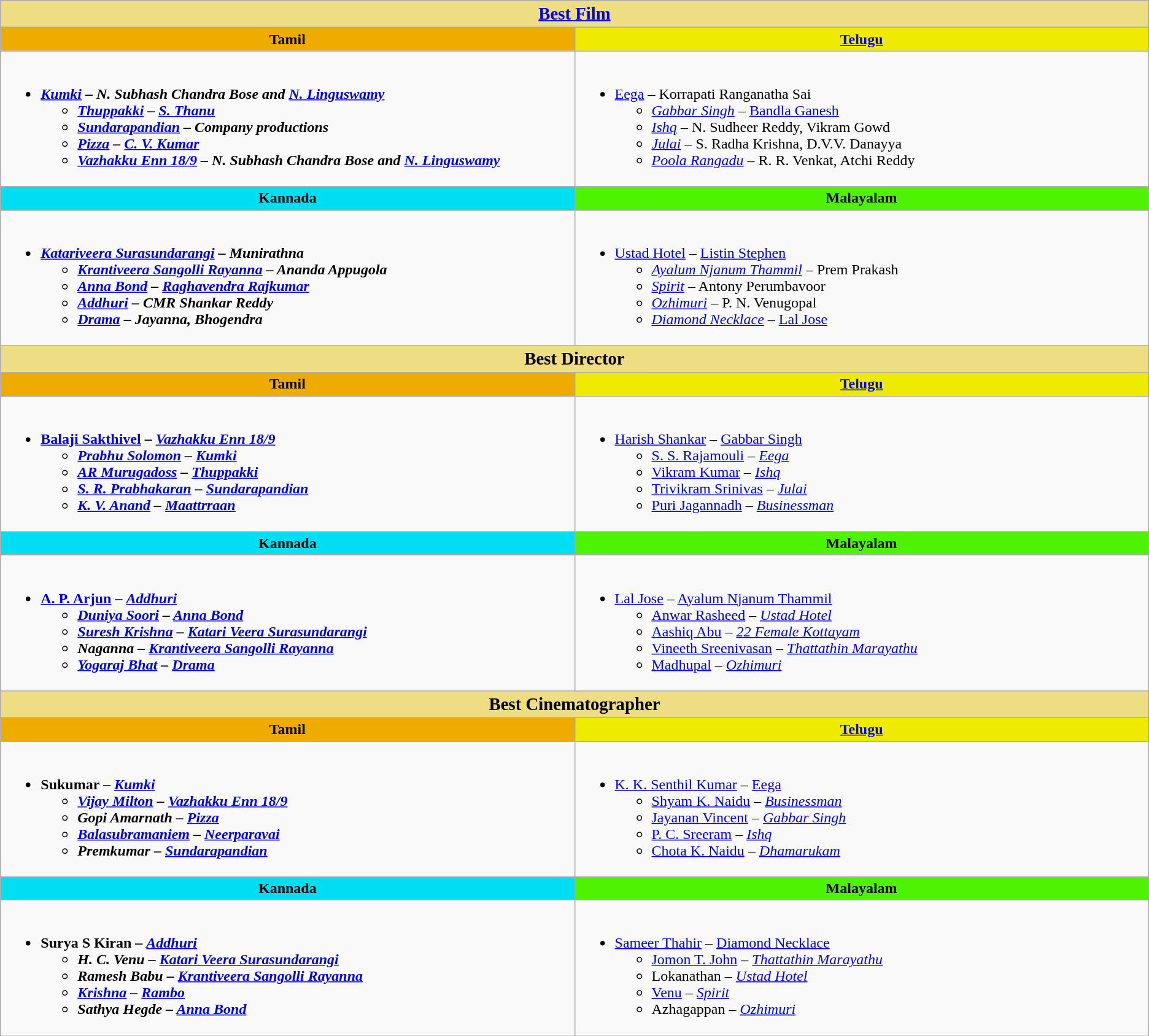<table class="wikitable" |>
<tr>
<th colspan="2" ! style="background:#eedd82; width:3000px; text-align:center;"><big><strong><a href='#'>Best Film</a></strong></big></th>
</tr>
<tr>
<th ! style="background:#efac00; width:50%; text-align:center;">Tamil</th>
<th ! style="background:#efeb00; width:50%; text-align:center;"><a href='#'>Telugu</a></th>
</tr>
<tr>
<td valign="top"><br><ul><li><strong><em><a href='#'>Kumki</a><em> – N. Subhash Chandra Bose and <a href='#'>N. Linguswamy</a><strong><ul><li></em><a href='#'>Thuppakki</a><em> – <a href='#'>S. Thanu</a></li><li></em><a href='#'>Sundarapandian</a><em> – Company productions</li><li></em><a href='#'>Pizza</a><em> – <a href='#'>C. V. Kumar</a></li><li></em><a href='#'>Vazhakku Enn 18/9</a><em> – N. Subhash Chandra Bose and <a href='#'>N. Linguswamy</a></li></ul></li></ul></td>
<td valign="top"><br><ul><li></em></strong><a href='#'>Eega</a></em> – Korrapati Ranganatha Sai</strong><ul><li><em><a href='#'>Gabbar Singh</a></em> – <a href='#'>Bandla Ganesh</a></li><li><em><a href='#'>Ishq</a></em> – N. Sudheer Reddy, Vikram Gowd</li><li><em><a href='#'>Julai</a></em> –  S. Radha Krishna, D.V.V. Danayya</li><li><em><a href='#'>Poola Rangadu</a></em> – R. R. Venkat, Atchi Reddy</li></ul></li></ul></td>
</tr>
<tr>
<th ! style="background:#00def3; text-align:center;">Kannada</th>
<th ! style="background:#4df300; text-align:center;">Malayalam</th>
</tr>
<tr>
<td><br><ul><li><strong><em><a href='#'>Katariveera Surasundarangi</a><em> – Munirathna<strong><ul><li></em><a href='#'>Krantiveera Sangolli Rayanna</a><em> – Ananda Appugola</li><li></em><a href='#'>Anna Bond</a><em> – <a href='#'>Raghavendra Rajkumar</a></li><li></em><a href='#'>Addhuri</a><em> – CMR Shankar Reddy</li><li></em><a href='#'>Drama</a><em> – Jayanna, Bhogendra</li></ul></li></ul></td>
<td><br><ul><li></em></strong><a href='#'>Ustad Hotel</a></em> – <a href='#'>Listin Stephen</a></strong><ul><li><em><a href='#'>Ayalum Njanum Thammil</a></em> – Prem Prakash</li><li><em><a href='#'>Spirit</a></em> – Antony Perumbavoor</li><li><em><a href='#'>Ozhimuri</a></em> – P. N. Venugopal</li><li><em><a href='#'>Diamond Necklace</a></em> – <a href='#'>Lal Jose</a></li></ul></li></ul></td>
</tr>
<tr>
<th colspan="2" ! style="background:#eedd82; text-align:center;"><big><strong>Best Director</strong></big></th>
</tr>
<tr>
<th ! style="background:#efac00; text-align:center;">Tamil</th>
<th ! style="background:#efeb00; text-align:center;"><a href='#'>Telugu</a></th>
</tr>
<tr>
<td valign="top"><br><ul><li><strong><a href='#'>Balaji Sakthivel</a> – <em><a href='#'>Vazhakku Enn 18/9</a><strong><em><ul><li><a href='#'>Prabhu Solomon</a> – </em><a href='#'>Kumki</a><em></li><li><a href='#'>AR Murugadoss</a> – </em><a href='#'>Thuppakki</a><em></li><li><a href='#'>S. R. Prabhakaran</a> – </em><a href='#'>Sundarapandian</a><em></li><li><a href='#'>K. V. Anand</a> – </em><a href='#'>Maattrraan</a><em></li></ul></li></ul></td>
<td valign="top"><br><ul><li></strong><a href='#'>Harish Shankar</a> – </em><a href='#'>Gabbar Singh</a></em></strong><ul><li><a href='#'>S. S. Rajamouli</a> – <em><a href='#'>Eega</a></em></li><li><a href='#'>Vikram Kumar</a> – <em><a href='#'>Ishq</a></em></li><li><a href='#'>Trivikram Srinivas</a> – <em><a href='#'>Julai</a></em></li><li><a href='#'>Puri Jagannadh</a> – <em><a href='#'>Businessman</a></em></li></ul></li></ul></td>
</tr>
<tr>
<th ! style="background:#00def3; text-align:center;">Kannada</th>
<th ! style="background:#4df300; text-align:center;">Malayalam</th>
</tr>
<tr>
<td><br><ul><li><strong><a href='#'>A. P. Arjun</a>  – <em><a href='#'>Addhuri</a><strong><em><ul><li><a href='#'>Duniya Soori</a> – </em><a href='#'>Anna Bond</a><em></li><li><a href='#'>Suresh Krishna</a> – </em><a href='#'>Katari Veera Surasundarangi</a><em></li><li>Naganna – </em><a href='#'>Krantiveera Sangolli Rayanna</a><em></li><li><a href='#'>Yogaraj Bhat</a> – </em><a href='#'>Drama</a><em></li></ul></li></ul></td>
<td><br><ul><li></strong><a href='#'>Lal Jose</a> – </em><a href='#'>Ayalum Njanum Thammil</a></em></strong><ul><li><a href='#'>Anwar Rasheed</a> – <em><a href='#'>Ustad Hotel</a></em></li><li><a href='#'>Aashiq Abu</a> – <em><a href='#'>22 Female Kottayam</a></em></li><li><a href='#'>Vineeth Sreenivasan</a> – <em><a href='#'>Thattathin Marayathu</a></em></li><li><a href='#'>Madhupal</a> – <em><a href='#'>Ozhimuri</a></em></li></ul></li></ul></td>
</tr>
<tr>
<th colspan="2" ! style="background:#eedd82; text-align:center;"><big><strong>Best Cinematographer</strong></big></th>
</tr>
<tr>
<th ! style="background:#efac00; text-align:center;">Tamil</th>
<th ! style="background:#efeb00; text-align:center;"><a href='#'>Telugu</a></th>
</tr>
<tr>
<td valign="top"><br><ul><li><strong>Sukumar – <em><a href='#'>Kumki</a><strong><em><ul><li><a href='#'>Vijay Milton</a> – </em><a href='#'>Vazhakku Enn 18/9</a><em></li><li>Gopi Amarnath – </em><a href='#'>Pizza</a><em></li><li><a href='#'>Balasubramaniem</a> – </em><a href='#'>Neerparavai</a><em></li><li>Premkumar – </em><a href='#'>Sundarapandian</a><em></li></ul></li></ul></td>
<td valign="top"><br><ul><li></strong><a href='#'>K. K. Senthil Kumar</a> – </em><a href='#'>Eega</a></em></strong><ul><li><a href='#'>Shyam K. Naidu</a> – <em><a href='#'>Businessman</a></em></li><li><a href='#'>Jayanan Vincent</a> – <em><a href='#'>Gabbar Singh</a></em></li><li><a href='#'>P. C. Sreeram</a> – <em><a href='#'>Ishq</a></em></li><li><a href='#'>Chota K. Naidu</a> – <em><a href='#'>Dhamarukam</a></em></li></ul></li></ul></td>
</tr>
<tr>
<th ! style="background:#00def3; text-align:center;">Kannada</th>
<th ! style="background:#4df300; text-align:center;">Malayalam</th>
</tr>
<tr>
<td><br><ul><li><strong>Surya S Kiran – <em><a href='#'>Addhuri</a><strong><em><ul><li>H. C. Venu – </em><a href='#'>Katari Veera Surasundarangi</a><em></li><li>Ramesh Babu – </em><a href='#'>Krantiveera Sangolli Rayanna</a><em></li><li><a href='#'>Krishna</a> – </em><a href='#'>Rambo</a><em></li><li>Sathya Hegde – </em><a href='#'>Anna Bond</a><em></li></ul></li></ul></td>
<td><br><ul><li></strong><a href='#'>Sameer Thahir</a> – </em><a href='#'>Diamond Necklace</a></em></strong><ul><li><a href='#'>Jomon T. John</a> – <em><a href='#'>Thattathin Marayathu</a></em></li><li>Lokanathan – <em><a href='#'>Ustad Hotel</a></em></li><li><a href='#'>Venu</a> – <em><a href='#'>Spirit</a></em></li><li>Azhagappan – <em><a href='#'>Ozhimuri</a></em></li></ul></li></ul></td>
</tr>
</table>
